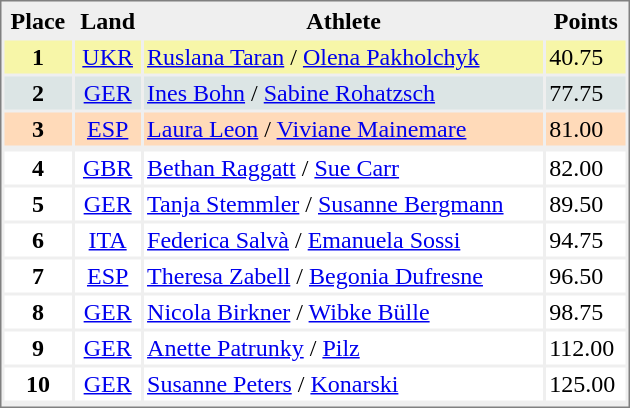<table style="border-style:solid; border-width:1px; border-color:#808080; background-color:#EFEFEF;" cellspacing="2" cellpadding="2" width="420">
<tr bgcolor="#EFEFEF">
<th>Place</th>
<th>Land</th>
<th>Athlete</th>
<th>Points</th>
</tr>
<tr align="center" valign="top" bgcolor="#F7F6A8">
<th>1</th>
<td><a href='#'>UKR</a></td>
<td align="left"><a href='#'>Ruslana Taran</a> / <a href='#'>Olena Pakholchyk</a></td>
<td align="left">40.75</td>
</tr>
<tr align="center" valign="top" bgcolor="#DCE5E5">
<th>2</th>
<td><a href='#'>GER</a></td>
<td align="left"><a href='#'>Ines Bohn</a> / <a href='#'>Sabine Rohatzsch</a></td>
<td align="left">77.75</td>
</tr>
<tr align="center" valign="top" bgcolor="#FFDAB9">
<th>3</th>
<td><a href='#'>ESP</a></td>
<td align="left"><a href='#'>Laura Leon</a> / <a href='#'>Viviane Mainemare</a></td>
<td align="left">81.00</td>
</tr>
<tr align="center" valign="top" bgcolor="#FFFFFF">
</tr>
<tr align="center" valign="top" bgcolor="#FFFFFF">
<th>4</th>
<td><a href='#'>GBR</a></td>
<td align="left"><a href='#'>Bethan Raggatt</a> / <a href='#'>Sue Carr</a></td>
<td align="left">82.00</td>
</tr>
<tr align="center" valign="top" bgcolor="#FFFFFF">
<th>5</th>
<td><a href='#'>GER</a></td>
<td align="left"><a href='#'>Tanja Stemmler</a> / <a href='#'>Susanne Bergmann</a></td>
<td align="left">89.50</td>
</tr>
<tr align="center" valign="top" bgcolor="#FFFFFF">
<th>6</th>
<td><a href='#'>ITA</a></td>
<td align="left"><a href='#'>Federica Salvà</a> / <a href='#'>Emanuela Sossi</a></td>
<td align="left">94.75</td>
</tr>
<tr align="center" valign="top" bgcolor="#FFFFFF">
<th>7</th>
<td><a href='#'>ESP</a></td>
<td align="left"><a href='#'>Theresa Zabell</a> / <a href='#'>Begonia Dufresne</a></td>
<td align="left">96.50</td>
</tr>
<tr align="center" valign="top" bgcolor="#FFFFFF">
<th>8</th>
<td><a href='#'>GER</a></td>
<td align="left"><a href='#'>Nicola Birkner</a> / <a href='#'>Wibke Bülle</a></td>
<td align="left">98.75</td>
</tr>
<tr align="center" valign="top" bgcolor="#FFFFFF">
<th>9</th>
<td><a href='#'>GER</a></td>
<td align="left"><a href='#'>Anette Patrunky</a> / <a href='#'>Pilz</a></td>
<td align="left">112.00</td>
</tr>
<tr align="center" valign="top" bgcolor="#FFFFFF">
<th>10</th>
<td><a href='#'>GER</a></td>
<td align="left"><a href='#'>Susanne Peters</a> / <a href='#'>Konarski</a></td>
<td align="left">125.00</td>
</tr>
<tr align="center" valign="top" bgcolor="#FFDAB9">
</tr>
</table>
